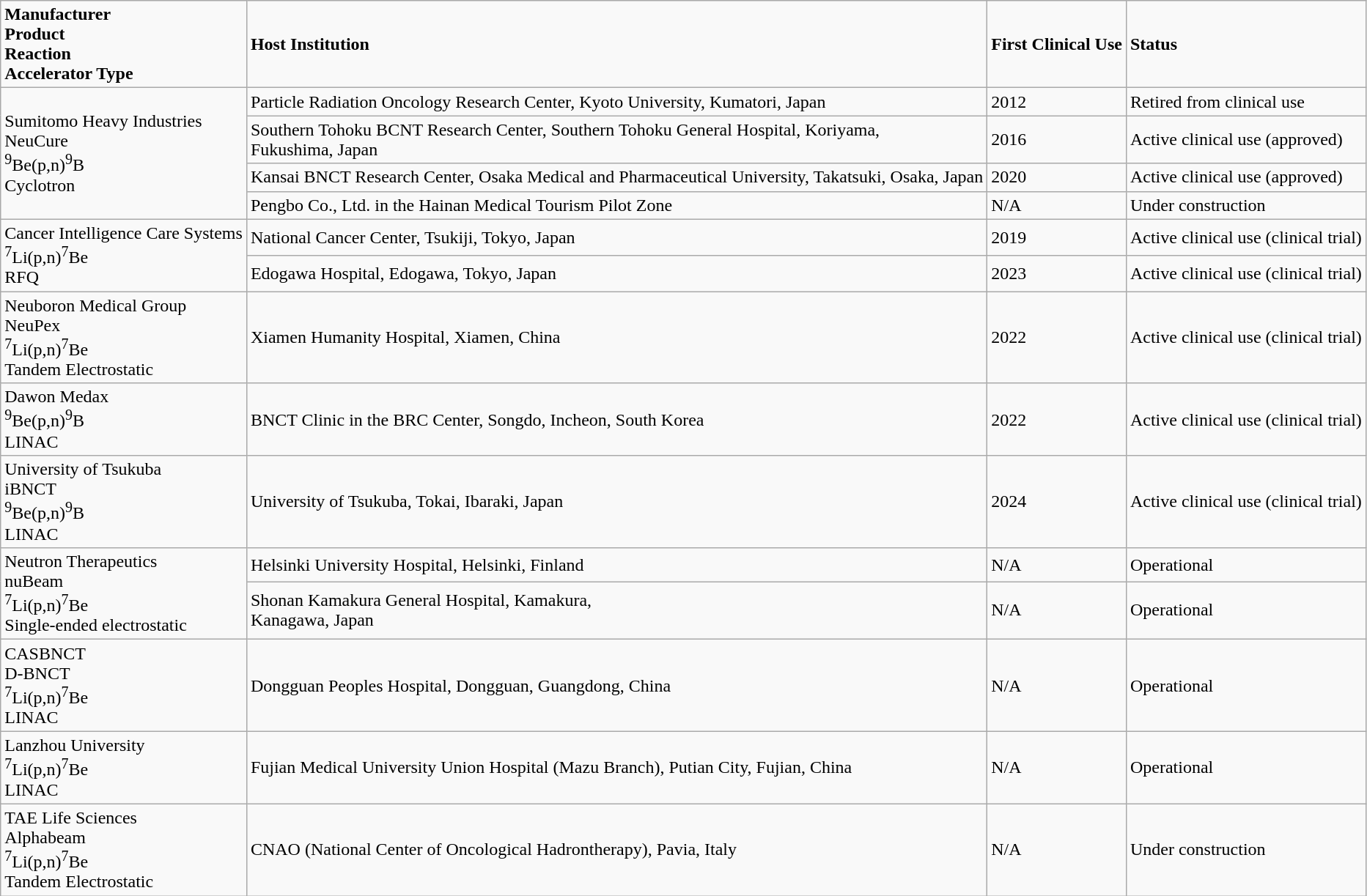<table class="wikitable">
<tr>
<td><strong>Manufacturer</strong><br><strong>Product</strong><br><strong>Reaction</strong><br><strong>Accelerator Type</strong></td>
<td><strong>Host Institution</strong></td>
<td><strong>First Clinical Use</strong></td>
<td><strong>Status</strong></td>
</tr>
<tr>
<td rowspan="4">Sumitomo Heavy Industries<br>NeuCure<br><sup>9</sup>Be(p,n)<sup>9</sup>B<br>Cyclotron</td>
<td>Particle Radiation Oncology Research Center, Kyoto University,  Kumatori, Japan</td>
<td>2012</td>
<td>Retired from clinical use</td>
</tr>
<tr>
<td>Southern Tohoku BCNT Research Center,  Southern Tohoku General Hospital, Koriyama,<br>Fukushima, Japan</td>
<td>2016</td>
<td>Active clinical use (approved)</td>
</tr>
<tr>
<td>Kansai BNCT Research Center, Osaka Medical and Pharmaceutical University, Takatsuki,  Osaka, Japan</td>
<td>2020</td>
<td>Active clinical use (approved)</td>
</tr>
<tr>
<td>Pengbo Co., Ltd. in the Hainan Medical Tourism Pilot Zone</td>
<td>N/A</td>
<td>Under construction</td>
</tr>
<tr>
<td rowspan="2">Cancer Intelligence Care Systems<br><sup>7</sup>Li(p,n)<sup>7</sup>Be<br>RFQ</td>
<td>National Cancer Center, Tsukiji, Tokyo, Japan</td>
<td>2019</td>
<td>Active clinical use (clinical trial)</td>
</tr>
<tr>
<td>Edogawa Hospital, Edogawa, Tokyo, Japan</td>
<td>2023</td>
<td>Active clinical use (clinical trial)</td>
</tr>
<tr>
<td>Neuboron Medical Group<br>NeuPex<br><sup>7</sup>Li(p,n)<sup>7</sup>Be<br>Tandem Electrostatic</td>
<td>Xiamen Humanity Hospital, Xiamen, China</td>
<td>2022</td>
<td>Active clinical use (clinical trial)</td>
</tr>
<tr>
<td>Dawon Medax<br><sup>9</sup>Be(p,n)<sup>9</sup>B<br>LINAC</td>
<td>BNCT Clinic in the BRC Center, Songdo, Incheon, South Korea</td>
<td>2022</td>
<td>Active clinical use (clinical trial)</td>
</tr>
<tr>
<td>University of Tsukuba<br>iBNCT<br><sup>9</sup>Be(p,n)<sup>9</sup>B<br>LINAC</td>
<td>University of Tsukuba, Tokai, Ibaraki, Japan</td>
<td>2024</td>
<td>Active clinical use (clinical trial)</td>
</tr>
<tr>
<td rowspan="2">Neutron Therapeutics<br>nuBeam<br><sup>7</sup>Li(p,n)<sup>7</sup>Be<br>Single-ended electrostatic</td>
<td>Helsinki University Hospital, Helsinki, Finland</td>
<td>N/A</td>
<td>Operational</td>
</tr>
<tr>
<td>Shonan Kamakura  General Hospital, Kamakura,<br>Kanagawa, Japan</td>
<td>N/A</td>
<td>Operational</td>
</tr>
<tr>
<td>CASBNCT<br>D-BNCT<br><sup>7</sup>Li(p,n)<sup>7</sup>Be<br>LINAC</td>
<td>Dongguan Peoples Hospital, Dongguan, Guangdong, China</td>
<td>N/A</td>
<td>Operational</td>
</tr>
<tr>
<td>Lanzhou University<br><sup>7</sup>Li(p,n)<sup>7</sup>Be<br>LINAC</td>
<td>Fujian Medical University Union Hospital (Mazu Branch), Putian City, Fujian, China</td>
<td>N/A</td>
<td>Operational</td>
</tr>
<tr>
<td>TAE Life Sciences<br>Alphabeam<br><sup>7</sup>Li(p,n)<sup>7</sup>Be<br>Tandem Electrostatic</td>
<td>CNAO (National Center of Oncological Hadrontherapy), Pavia, Italy</td>
<td>N/A</td>
<td>Under construction</td>
</tr>
</table>
